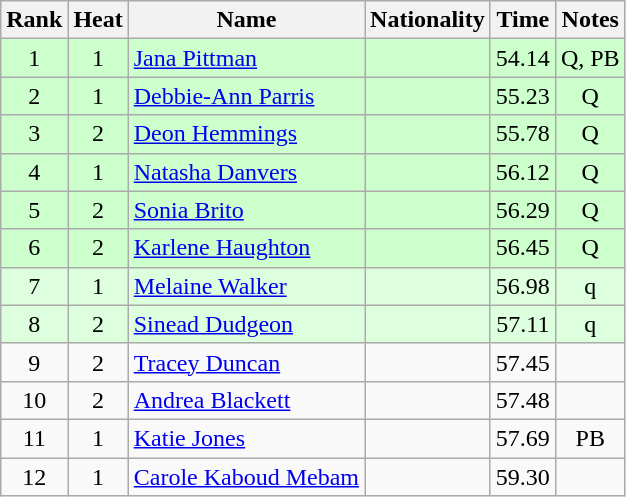<table class="wikitable sortable" style="text-align:center">
<tr>
<th>Rank</th>
<th>Heat</th>
<th>Name</th>
<th>Nationality</th>
<th>Time</th>
<th>Notes</th>
</tr>
<tr bgcolor=ccffcc>
<td>1</td>
<td>1</td>
<td align=left><a href='#'>Jana Pittman</a></td>
<td align=left></td>
<td>54.14</td>
<td>Q, PB</td>
</tr>
<tr bgcolor=ccffcc>
<td>2</td>
<td>1</td>
<td align=left><a href='#'>Debbie-Ann Parris</a></td>
<td align=left></td>
<td>55.23</td>
<td>Q</td>
</tr>
<tr bgcolor=ccffcc>
<td>3</td>
<td>2</td>
<td align=left><a href='#'>Deon Hemmings</a></td>
<td align=left></td>
<td>55.78</td>
<td>Q</td>
</tr>
<tr bgcolor=ccffcc>
<td>4</td>
<td>1</td>
<td align=left><a href='#'>Natasha Danvers</a></td>
<td align=left></td>
<td>56.12</td>
<td>Q</td>
</tr>
<tr bgcolor=ccffcc>
<td>5</td>
<td>2</td>
<td align=left><a href='#'>Sonia Brito</a></td>
<td align=left></td>
<td>56.29</td>
<td>Q</td>
</tr>
<tr bgcolor=ccffcc>
<td>6</td>
<td>2</td>
<td align=left><a href='#'>Karlene Haughton</a></td>
<td align=left></td>
<td>56.45</td>
<td>Q</td>
</tr>
<tr bgcolor=ddffdd>
<td>7</td>
<td>1</td>
<td align=left><a href='#'>Melaine Walker</a></td>
<td align=left></td>
<td>56.98</td>
<td>q</td>
</tr>
<tr bgcolor=ddffdd>
<td>8</td>
<td>2</td>
<td align=left><a href='#'>Sinead Dudgeon</a></td>
<td align=left></td>
<td>57.11</td>
<td>q</td>
</tr>
<tr>
<td>9</td>
<td>2</td>
<td align=left><a href='#'>Tracey Duncan</a></td>
<td align=left></td>
<td>57.45</td>
<td></td>
</tr>
<tr>
<td>10</td>
<td>2</td>
<td align=left><a href='#'>Andrea Blackett</a></td>
<td align=left></td>
<td>57.48</td>
<td></td>
</tr>
<tr>
<td>11</td>
<td>1</td>
<td align=left><a href='#'>Katie Jones</a></td>
<td align=left></td>
<td>57.69</td>
<td>PB</td>
</tr>
<tr>
<td>12</td>
<td>1</td>
<td align=left><a href='#'>Carole Kaboud Mebam</a></td>
<td align=left></td>
<td>59.30</td>
<td></td>
</tr>
</table>
